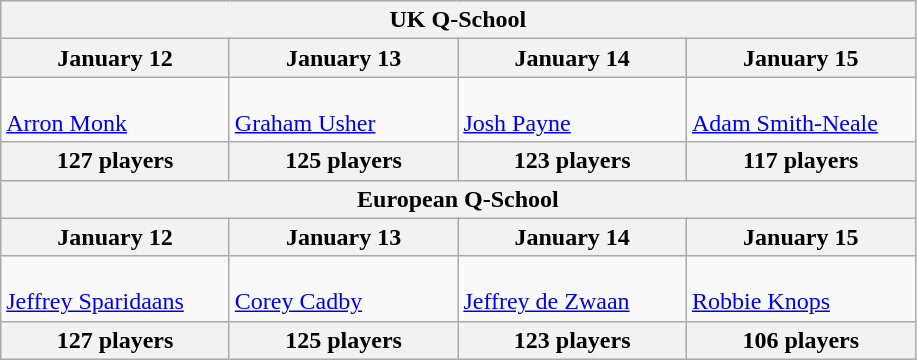<table class="wikitable">
<tr>
<th colspan=4><strong>UK Q-School</strong></th>
</tr>
<tr>
<th width=145px>January 12</th>
<th width=145px>January 13</th>
<th width=145px>January 14</th>
<th width=145px>January 15</th>
</tr>
<tr>
<td><br> <a href='#'>Arron Monk</a></td>
<td><br> <a href='#'>Graham Usher</a></td>
<td><br> <a href='#'>Josh Payne</a></td>
<td><br><span> <a href='#'>Adam Smith-Neale</a></span></td>
</tr>
<tr>
<th>127 players</th>
<th>125 players</th>
<th>123 players</th>
<th>117 players</th>
</tr>
<tr>
<th colspan=4><strong>European Q-School</strong></th>
</tr>
<tr>
<th width=145px>January 12</th>
<th width=145px>January 13</th>
<th width=145px>January 14</th>
<th width=145px>January 15</th>
</tr>
<tr>
<td><br><span> <a href='#'>Jeffrey Sparidaans</a></span></td>
<td><br> <a href='#'>Corey Cadby</a></td>
<td><br> <a href='#'>Jeffrey de Zwaan</a></td>
<td><br> <a href='#'>Robbie Knops</a></td>
</tr>
<tr>
<th>127 players</th>
<th>125 players</th>
<th>123 players</th>
<th>106 players</th>
</tr>
</table>
